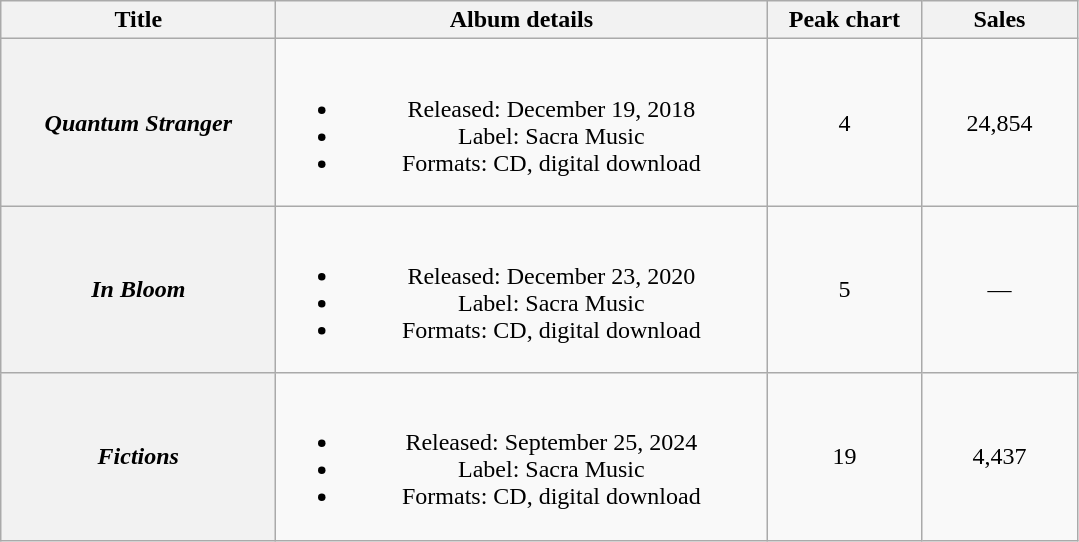<table class="wikitable plainrowheaders" style="text-align:center;" border="1">
<tr>
<th scope="col" style="width:11em;">Title</th>
<th scope="col" style="width:20em;">Album details</th>
<th scope="col" style="width:6em;">Peak chart</th>
<th scope="col" style="width:6em;">Sales</th>
</tr>
<tr>
<th scope="row"><em>Quantum Stranger</em></th>
<td><br><ul><li>Released: December 19, 2018</li><li>Label: Sacra Music</li><li>Formats: CD, digital download</li></ul></td>
<td>4</td>
<td>24,854</td>
</tr>
<tr>
<th scope="row"><em>In Bloom</em></th>
<td><br><ul><li>Released: December 23, 2020</li><li>Label: Sacra Music</li><li>Formats: CD, digital download</li></ul></td>
<td>5</td>
<td>—</td>
</tr>
<tr>
<th scope="row"><em>Fictions</em></th>
<td><br><ul><li>Released: September 25, 2024</li><li>Label: Sacra Music</li><li>Formats: CD, digital download</li></ul></td>
<td>19</td>
<td>4,437</td>
</tr>
</table>
